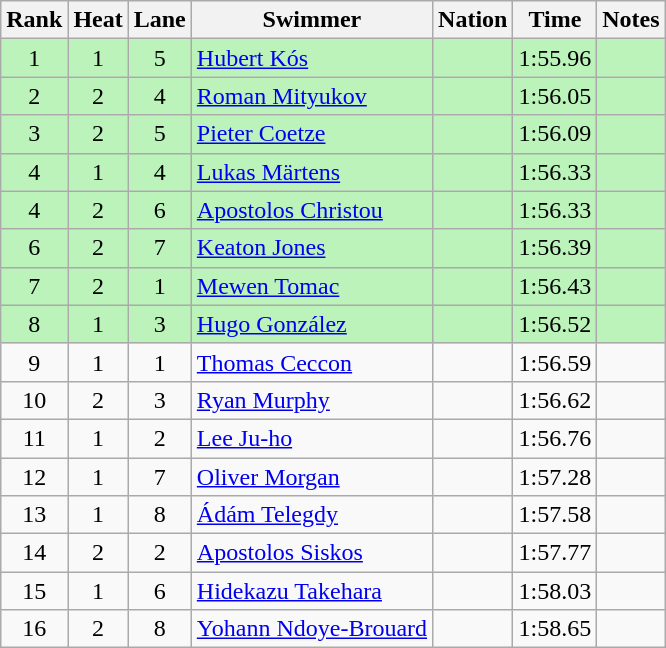<table class="wikitable sortable mw-collapsible" style="text-align:center">
<tr>
<th scope="col">Rank</th>
<th scope="col">Heat</th>
<th scope="col">Lane</th>
<th scope="col">Swimmer</th>
<th scope="col">Nation</th>
<th scope="col">Time</th>
<th scope="col">Notes</th>
</tr>
<tr bgcolor="bbf3bb">
<td>1</td>
<td>1</td>
<td>5</td>
<td align="left"><a href='#'>Hubert Kós</a></td>
<td align="left"></td>
<td>1:55.96</td>
<td></td>
</tr>
<tr bgcolor="bbf3bb">
<td>2</td>
<td>2</td>
<td>4</td>
<td align="left"><a href='#'>Roman Mityukov</a></td>
<td align="left"></td>
<td>1:56.05</td>
<td></td>
</tr>
<tr bgcolor="bbf3bb">
<td>3</td>
<td>2</td>
<td>5</td>
<td align="left"><a href='#'>Pieter Coetze</a></td>
<td align="left"></td>
<td>1:56.09</td>
<td></td>
</tr>
<tr bgcolor="bbf3bb">
<td>4</td>
<td>1</td>
<td>4</td>
<td align="left"><a href='#'>Lukas Märtens</a></td>
<td align="left"></td>
<td>1:56.33</td>
<td></td>
</tr>
<tr bgcolor="bbf3bb">
<td>4</td>
<td>2</td>
<td>6</td>
<td align="left"><a href='#'>Apostolos Christou</a></td>
<td align="left"></td>
<td>1:56.33</td>
<td></td>
</tr>
<tr bgcolor="bbf3bb">
<td>6</td>
<td>2</td>
<td>7</td>
<td align="left"><a href='#'>Keaton Jones</a></td>
<td align="left"></td>
<td>1:56.39</td>
<td></td>
</tr>
<tr bgcolor="bbf3bb">
<td>7</td>
<td>2</td>
<td>1</td>
<td align="left"><a href='#'>Mewen Tomac</a></td>
<td align="left"></td>
<td>1:56.43</td>
<td></td>
</tr>
<tr bgcolor="bbf3bb">
<td>8</td>
<td>1</td>
<td>3</td>
<td align="left"><a href='#'>Hugo González</a></td>
<td align="left"></td>
<td>1:56.52</td>
<td></td>
</tr>
<tr>
<td>9</td>
<td>1</td>
<td>1</td>
<td align="left"><a href='#'>Thomas Ceccon</a></td>
<td align="left"></td>
<td>1:56.59</td>
<td></td>
</tr>
<tr>
<td>10</td>
<td>2</td>
<td>3</td>
<td align="left"><a href='#'>Ryan Murphy</a></td>
<td align="left"></td>
<td>1:56.62</td>
<td></td>
</tr>
<tr>
<td>11</td>
<td>1</td>
<td>2</td>
<td align="left"><a href='#'>Lee Ju-ho</a></td>
<td align="left"></td>
<td>1:56.76</td>
<td></td>
</tr>
<tr>
<td>12</td>
<td>1</td>
<td>7</td>
<td align="left"><a href='#'>Oliver Morgan</a></td>
<td align="left"></td>
<td>1:57.28</td>
<td></td>
</tr>
<tr>
<td>13</td>
<td>1</td>
<td>8</td>
<td align="left"><a href='#'>Ádám Telegdy</a></td>
<td align="left"></td>
<td>1:57.58</td>
<td></td>
</tr>
<tr>
<td>14</td>
<td>2</td>
<td>2</td>
<td align="left"><a href='#'>Apostolos Siskos</a></td>
<td align="left"></td>
<td>1:57.77</td>
<td></td>
</tr>
<tr>
<td>15</td>
<td>1</td>
<td>6</td>
<td align="left"><a href='#'>Hidekazu Takehara</a></td>
<td align="left"></td>
<td>1:58.03</td>
<td></td>
</tr>
<tr>
<td>16</td>
<td>2</td>
<td>8</td>
<td align="left"><a href='#'>Yohann Ndoye-Brouard</a></td>
<td align="left"></td>
<td>1:58.65</td>
<td></td>
</tr>
</table>
